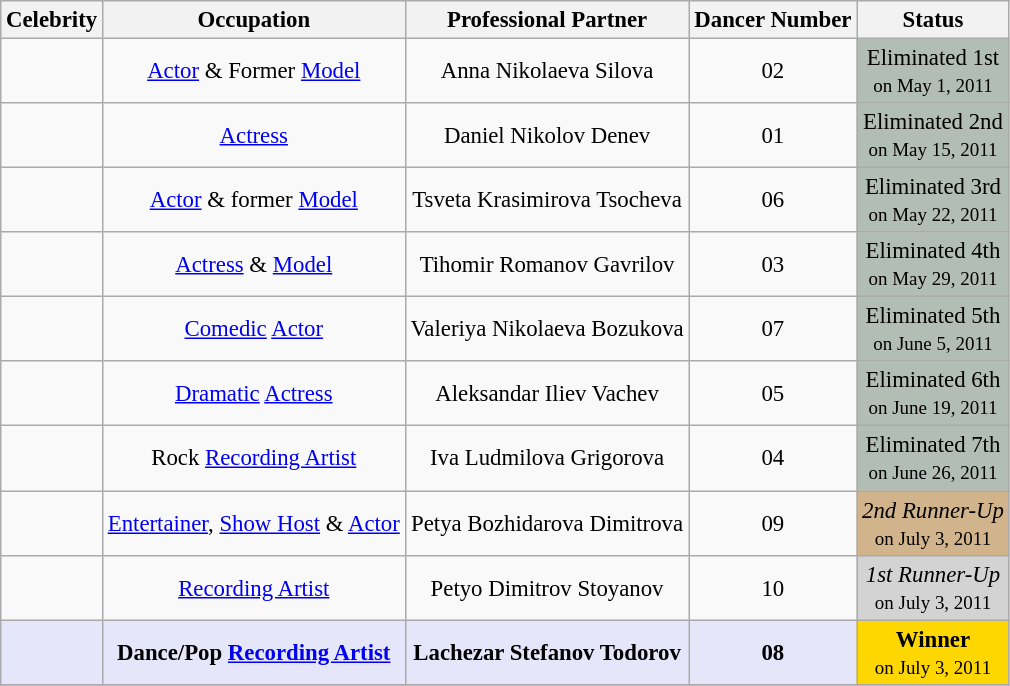<table class="wikitable sortable" align=center border="2" cellpadding="3" cellspacing="0" style="text-align:left; font-size:95%">
<tr>
<th>Celebrity</th>
<th>Occupation</th>
<th>Professional Partner</th>
<th>Dancer Number</th>
<th>Status</th>
</tr>
<tr align=center>
<td></td>
<td><a href='#'>Actor</a> & Former <a href='#'>Model</a></td>
<td>Anna Nikolaeva Silova</td>
<td>02</td>
<td bgcolor="#B2BEB5">Eliminated 1st<br><small>on May 1, 2011</small></td>
</tr>
<tr align=center>
<td></td>
<td><a href='#'>Actress</a></td>
<td>Daniel Nikolov Denev</td>
<td>01</td>
<td bgcolor="#B2BEB5">Eliminated 2nd<br><small>on May 15, 2011</small></td>
</tr>
<tr align=center>
<td></td>
<td><a href='#'>Actor</a> & former <a href='#'>Model</a></td>
<td>Tsveta Krasimirova Tsocheva</td>
<td>06</td>
<td bgcolor="#B2BEB5">Eliminated 3rd<br><small>on May 22, 2011</small></td>
</tr>
<tr align=center>
<td></td>
<td><a href='#'>Actress</a> & <a href='#'>Model</a></td>
<td>Tihomir Romanov Gavrilov</td>
<td>03</td>
<td bgcolor="#B2BEB5">Eliminated 4th<br><small>on May 29, 2011</small></td>
</tr>
<tr align=center>
<td></td>
<td><a href='#'>Comedic</a> <a href='#'>Actor</a></td>
<td>Valeriya Nikolaeva Bozukova</td>
<td>07</td>
<td bgcolor="#B2BEB5">Eliminated 5th<br><small>on June 5, 2011</small></td>
</tr>
<tr align=center>
<td></td>
<td><a href='#'>Dramatic</a> <a href='#'>Actress</a></td>
<td>Aleksandar Iliev Vachev</td>
<td>05</td>
<td bgcolor="#B2BEB5">Eliminated 6th<br><small>on June 19, 2011</small></td>
</tr>
<tr align=center>
<td></td>
<td>Rock <a href='#'>Recording Artist</a></td>
<td>Iva Ludmilova Grigorova</td>
<td>04</td>
<td bgcolor="#B2BEB5">Eliminated 7th<br><small>on June 26, 2011</small></td>
</tr>
<tr align=center>
<td></td>
<td><a href='#'>Entertainer</a>, <a href='#'>Show Host</a> & <a href='#'>Actor</a></td>
<td>Petya Bozhidarova Dimitrova</td>
<td>09</td>
<td bgcolor="tan"><em>2nd Runner-Up</em><br><small>on July 3, 2011</small></td>
</tr>
<tr align=center>
<td></td>
<td><a href='#'>Recording Artist</a></td>
<td>Petyo Dimitrov Stoyanov</td>
<td>10</td>
<td bgcolor="lightgray"><em>1st Runner-Up</em><br><small>on July 3, 2011</small></td>
</tr>
<tr align=center bgcolor="lavender">
<td></td>
<td><strong>Dance/Pop <a href='#'>Recording Artist</a></strong></td>
<td><strong>Lachezar Stefanov Todorov</strong></td>
<td><strong>08</strong></td>
<td bgcolor="gold"><strong>Winner</strong><br><small>on July 3, 2011</small></td>
</tr>
<tr>
</tr>
</table>
